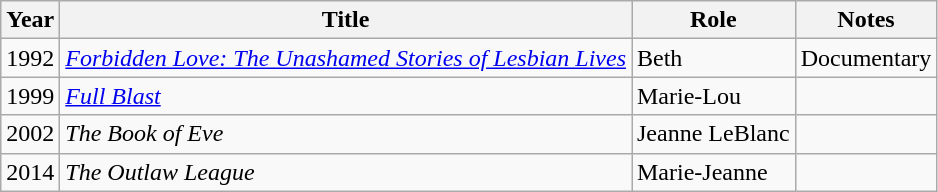<table class="wikitable sortable">
<tr>
<th>Year</th>
<th>Title</th>
<th>Role</th>
<th>Notes</th>
</tr>
<tr>
<td>1992</td>
<td><em><a href='#'>Forbidden Love: The Unashamed Stories of Lesbian Lives</a></em></td>
<td>Beth</td>
<td>Documentary</td>
</tr>
<tr>
<td>1999</td>
<td><a href='#'><em>Full Blast</em></a></td>
<td>Marie-Lou</td>
<td></td>
</tr>
<tr>
<td>2002</td>
<td><em>The Book of Eve</em></td>
<td>Jeanne LeBlanc</td>
<td></td>
</tr>
<tr>
<td>2014</td>
<td><em>The Outlaw League</em></td>
<td>Marie-Jeanne</td>
<td></td>
</tr>
</table>
